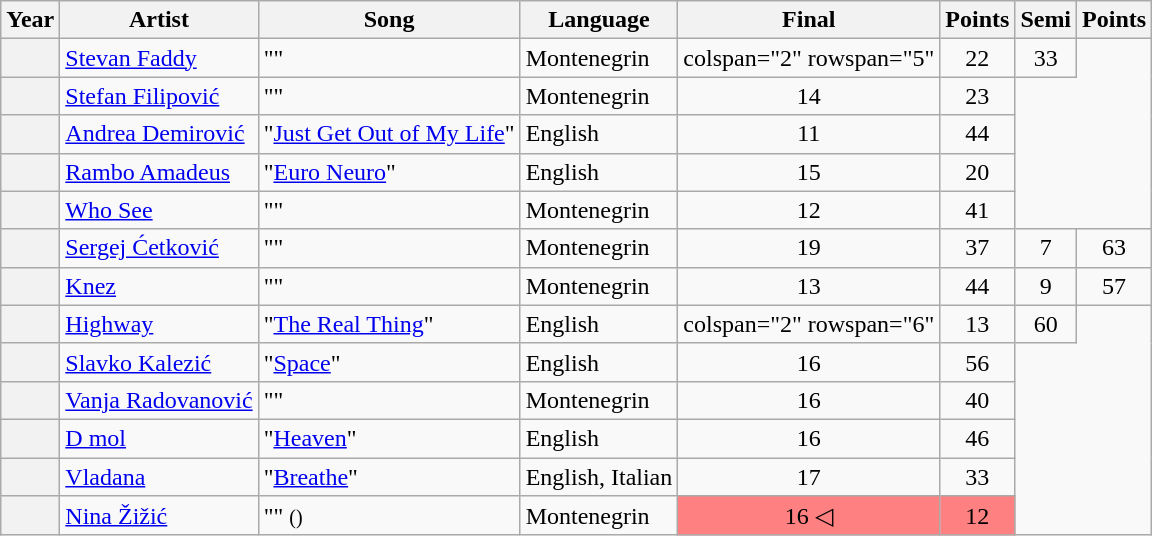<table class="wikitable sortable plainrowheaders">
<tr>
<th scope="col">Year</th>
<th scope="col">Artist</th>
<th scope="col">Song</th>
<th scope="col">Language</th>
<th scope="col" data-sort-type="number">Final</th>
<th scope="col" data-sort-type="number">Points</th>
<th scope="col" data-sort-type="number">Semi</th>
<th scope="col" data-sort-type="number">Points</th>
</tr>
<tr>
<th scope="row" style="text-align:center;"></th>
<td><a href='#'>Stevan Faddy</a></td>
<td><span>"</span>" </td>
<td>Montenegrin</td>
<td>colspan="2" rowspan="5" </td>
<td style="text-align:center;">22</td>
<td style="text-align:center;">33</td>
</tr>
<tr>
<th scope="row" style="text-align:center;"></th>
<td><a href='#'>Stefan Filipović</a></td>
<td>"" </td>
<td>Montenegrin</td>
<td style="text-align:center;">14</td>
<td style="text-align:center;">23</td>
</tr>
<tr>
<th scope="row" style="text-align:center;"></th>
<td><a href='#'>Andrea Demirović</a></td>
<td>"<a href='#'>Just Get Out of My Life</a>"</td>
<td>English</td>
<td style="text-align:center;">11</td>
<td style="text-align:center;">44</td>
</tr>
<tr>
<th scope="row" style="text-align:center;"></th>
<td><a href='#'>Rambo Amadeus</a></td>
<td>"<a href='#'>Euro Neuro</a>"</td>
<td>English</td>
<td style="text-align:center;">15</td>
<td style="text-align:center;">20</td>
</tr>
<tr>
<th scope="row" style="text-align:center;"></th>
<td><a href='#'>Who See</a></td>
<td>"" </td>
<td>Montenegrin</td>
<td style="text-align:center;">12</td>
<td style="text-align:center;">41</td>
</tr>
<tr>
<th scope="row" style="text-align:center;"></th>
<td><a href='#'>Sergej Ćetković</a></td>
<td>"" </td>
<td>Montenegrin</td>
<td style="text-align:center;">19</td>
<td style="text-align:center;">37</td>
<td style="text-align:center;">7</td>
<td style="text-align:center;">63</td>
</tr>
<tr>
<th scope="row" style="text-align:center;"></th>
<td><a href='#'>Knez</a></td>
<td>"" </td>
<td>Montenegrin</td>
<td style="text-align:center;">13</td>
<td style="text-align:center;">44</td>
<td style="text-align:center;">9</td>
<td style="text-align:center;">57</td>
</tr>
<tr>
<th scope="row" style="text-align:center;"></th>
<td><a href='#'>Highway</a></td>
<td>"<a href='#'>The Real Thing</a>"</td>
<td>English</td>
<td>colspan="2" rowspan="6" </td>
<td style="text-align:center;">13</td>
<td style="text-align:center;">60</td>
</tr>
<tr>
<th scope="row" style="text-align:center;"></th>
<td><a href='#'>Slavko Kalezić</a></td>
<td>"<a href='#'>Space</a>"</td>
<td>English</td>
<td style="text-align:center;">16</td>
<td style="text-align:center;">56</td>
</tr>
<tr>
<th scope="row" style="text-align:center;"></th>
<td><a href='#'>Vanja Radovanović</a></td>
<td>"" </td>
<td>Montenegrin</td>
<td style="text-align:center;">16</td>
<td style="text-align:center;">40</td>
</tr>
<tr>
<th scope="row" style="text-align:center;"></th>
<td><a href='#'>D mol</a></td>
<td>"<a href='#'>Heaven</a>"</td>
<td>English</td>
<td style="text-align:center;">16</td>
<td style="text-align:center;">46</td>
</tr>
<tr>
<th scope="row" style="text-align:center;"></th>
<td><a href='#'>Vladana</a></td>
<td>"<a href='#'>Breathe</a>"</td>
<td>English, Italian</td>
<td style="text-align:center;">17</td>
<td style="text-align:center;">33</td>
</tr>
<tr>
<th scope="row" style="text-align:center;"></th>
<td><a href='#'>Nina Žižić</a></td>
<td>"" <small>()</small></td>
<td>Montenegrin</td>
<td style="text-align:center; background-color:#FE8080;">16 ◁</td>
<td style="text-align:center; background-color:#FE8080;">12</td>
</tr>
</table>
